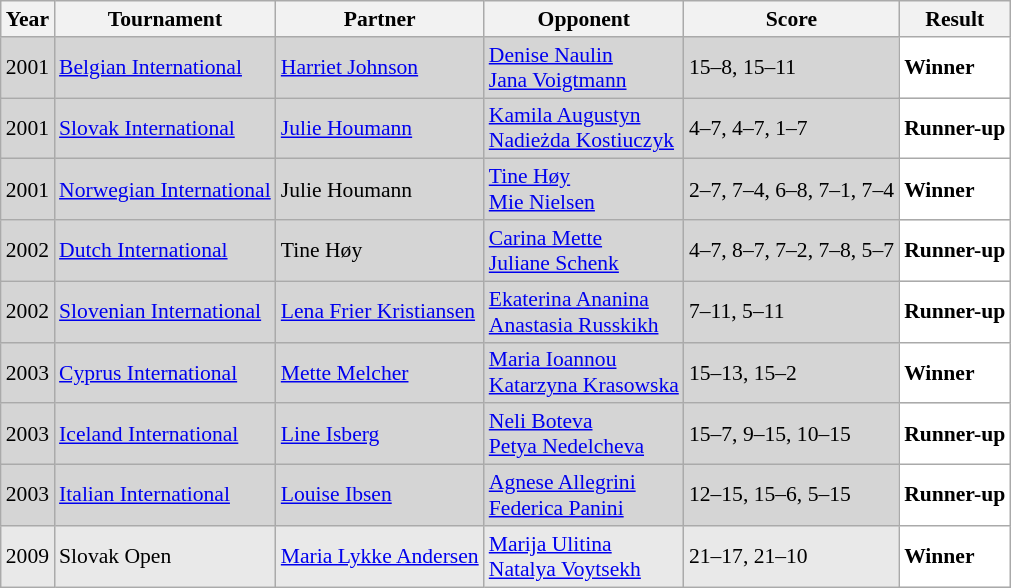<table class="sortable wikitable" style="font-size: 90%;">
<tr>
<th>Year</th>
<th>Tournament</th>
<th>Partner</th>
<th>Opponent</th>
<th>Score</th>
<th>Result</th>
</tr>
<tr style="background:#D5D5D5">
<td align="center">2001</td>
<td align="left"><a href='#'>Belgian International</a></td>
<td align="left"> <a href='#'>Harriet Johnson</a></td>
<td align="left"> <a href='#'>Denise Naulin</a> <br>  <a href='#'>Jana Voigtmann</a></td>
<td align="left">15–8, 15–11</td>
<td style="text-align:left; background:white"> <strong>Winner</strong></td>
</tr>
<tr style="background:#D5D5D5">
<td align="center">2001</td>
<td align="left"><a href='#'>Slovak International</a></td>
<td align="left"> <a href='#'>Julie Houmann</a></td>
<td align="left"> <a href='#'>Kamila Augustyn</a> <br>  <a href='#'>Nadieżda Kostiuczyk</a></td>
<td align="left">4–7, 4–7, 1–7</td>
<td style="text-align:left; background:white"> <strong>Runner-up</strong></td>
</tr>
<tr style="background:#D5D5D5">
<td align="center">2001</td>
<td align="left"><a href='#'>Norwegian International</a></td>
<td align="left"> Julie Houmann</td>
<td align="left"> <a href='#'>Tine Høy</a> <br>  <a href='#'>Mie Nielsen</a></td>
<td align="left">2–7, 7–4, 6–8, 7–1, 7–4</td>
<td style="text-align:left; background:white"> <strong>Winner</strong></td>
</tr>
<tr style="background:#D5D5D5">
<td align="center">2002</td>
<td align="left"><a href='#'>Dutch International</a></td>
<td align="left"> Tine Høy</td>
<td align="left"> <a href='#'>Carina Mette</a> <br>  <a href='#'>Juliane Schenk</a></td>
<td align="left">4–7, 8–7, 7–2, 7–8, 5–7</td>
<td style="text-align:left; background:white"> <strong>Runner-up</strong></td>
</tr>
<tr style="background:#D5D5D5">
<td align="center">2002</td>
<td align="left"><a href='#'>Slovenian International</a></td>
<td align="left"> <a href='#'>Lena Frier Kristiansen</a></td>
<td align="left"> <a href='#'>Ekaterina Ananina</a> <br>  <a href='#'>Anastasia Russkikh</a></td>
<td align="left">7–11, 5–11</td>
<td style="text-align:left; background:white"> <strong>Runner-up</strong></td>
</tr>
<tr style="background:#D5D5D5">
<td align="center">2003</td>
<td align="left"><a href='#'>Cyprus International</a></td>
<td align="left"> <a href='#'>Mette Melcher</a></td>
<td align="left"> <a href='#'>Maria Ioannou</a> <br>  <a href='#'>Katarzyna Krasowska</a></td>
<td align="left">15–13, 15–2</td>
<td style="text-align:left; background:white"> <strong>Winner</strong></td>
</tr>
<tr style="background:#D5D5D5">
<td align="center">2003</td>
<td align="left"><a href='#'>Iceland International</a></td>
<td align="left"> <a href='#'>Line Isberg</a></td>
<td align="left"> <a href='#'>Neli Boteva</a> <br>  <a href='#'>Petya Nedelcheva</a></td>
<td align="left">15–7, 9–15, 10–15</td>
<td style="text-align:left; background:white"> <strong>Runner-up</strong></td>
</tr>
<tr style="background:#D5D5D5">
<td align="center">2003</td>
<td align="left"><a href='#'>Italian International</a></td>
<td align="left"> <a href='#'>Louise Ibsen</a></td>
<td align="left"> <a href='#'>Agnese Allegrini</a> <br>  <a href='#'>Federica Panini</a></td>
<td align="left">12–15, 15–6, 5–15</td>
<td style="text-align:left; background:white"> <strong>Runner-up</strong></td>
</tr>
<tr style="background:#E9E9E9">
<td align="center">2009</td>
<td align="left">Slovak Open</td>
<td align="left"> <a href='#'>Maria Lykke Andersen</a></td>
<td align="left"> <a href='#'>Marija Ulitina</a> <br>  <a href='#'>Natalya Voytsekh</a></td>
<td align="left">21–17, 21–10</td>
<td style="text-align:left; background:white"> <strong>Winner</strong></td>
</tr>
</table>
